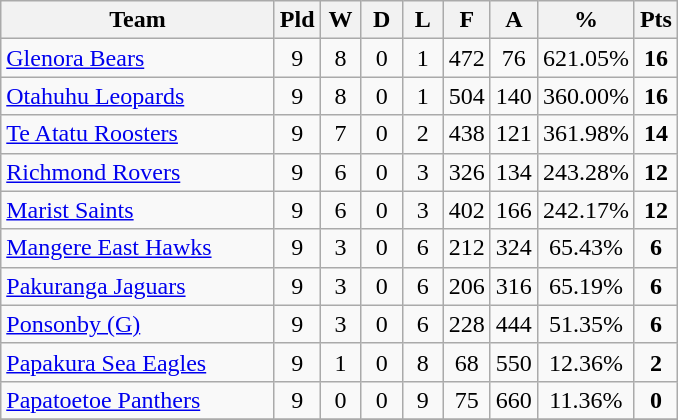<table class="wikitable" style="text-align:center;">
<tr>
<th width=175>Team</th>
<th width=20 abbr="Played">Pld</th>
<th width=20 abbr="Won">W</th>
<th width=20 abbr="Drawn">D</th>
<th width=20 abbr="Lost">L</th>
<th width=20 abbr="For">F</th>
<th width=20 abbr="Against">A</th>
<th width=20 abbr="Percentage">%</th>
<th width=20 abbr="Points">Pts</th>
</tr>
<tr>
<td style="text-align:left;"><a href='#'>Glenora Bears</a></td>
<td>9</td>
<td>8</td>
<td>0</td>
<td>1</td>
<td>472</td>
<td>76</td>
<td>621.05%</td>
<td><strong>16</strong></td>
</tr>
<tr>
<td style="text-align:left;"><a href='#'>Otahuhu Leopards</a></td>
<td>9</td>
<td>8</td>
<td>0</td>
<td>1</td>
<td>504</td>
<td>140</td>
<td>360.00%</td>
<td><strong>16</strong></td>
</tr>
<tr>
<td style="text-align:left;"><a href='#'>Te Atatu Roosters</a></td>
<td>9</td>
<td>7</td>
<td>0</td>
<td>2</td>
<td>438</td>
<td>121</td>
<td>361.98%</td>
<td><strong>14</strong></td>
</tr>
<tr>
<td style="text-align:left;"><a href='#'>Richmond Rovers</a></td>
<td>9</td>
<td>6</td>
<td>0</td>
<td>3</td>
<td>326</td>
<td>134</td>
<td>243.28%</td>
<td><strong>12</strong></td>
</tr>
<tr>
<td style="text-align:left;"><a href='#'>Marist Saints</a></td>
<td>9</td>
<td>6</td>
<td>0</td>
<td>3</td>
<td>402</td>
<td>166</td>
<td>242.17%</td>
<td><strong>12</strong></td>
</tr>
<tr>
<td style="text-align:left;"><a href='#'>Mangere East Hawks</a></td>
<td>9</td>
<td>3</td>
<td>0</td>
<td>6</td>
<td>212</td>
<td>324</td>
<td>65.43%</td>
<td><strong>6</strong></td>
</tr>
<tr>
<td style="text-align:left;"><a href='#'>Pakuranga Jaguars</a></td>
<td>9</td>
<td>3</td>
<td>0</td>
<td>6</td>
<td>206</td>
<td>316</td>
<td>65.19%</td>
<td><strong>6</strong></td>
</tr>
<tr>
<td style="text-align:left;"><a href='#'>Ponsonby (G)</a></td>
<td>9</td>
<td>3</td>
<td>0</td>
<td>6</td>
<td>228</td>
<td>444</td>
<td>51.35%</td>
<td><strong>6</strong></td>
</tr>
<tr>
<td style="text-align:left;"><a href='#'>Papakura Sea Eagles</a></td>
<td>9</td>
<td>1</td>
<td>0</td>
<td>8</td>
<td>68</td>
<td>550</td>
<td>12.36%</td>
<td><strong>2</strong></td>
</tr>
<tr>
<td style="text-align:left;"><a href='#'>Papatoetoe Panthers</a></td>
<td>9</td>
<td>0</td>
<td>0</td>
<td>9</td>
<td>75</td>
<td>660</td>
<td>11.36%</td>
<td><strong>0</strong></td>
</tr>
<tr>
</tr>
</table>
